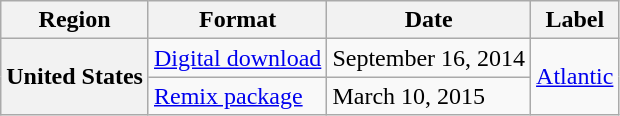<table class="wikitable plainrowheaders sortable">
<tr>
<th>Region</th>
<th>Format</th>
<th>Date</th>
<th>Label</th>
</tr>
<tr>
<th scope="row" rowspan="2">United States</th>
<td><a href='#'>Digital download</a></td>
<td>September 16, 2014</td>
<td rowspan="2"><a href='#'>Atlantic</a></td>
</tr>
<tr>
<td><a href='#'>Remix package</a></td>
<td>March 10, 2015</td>
</tr>
</table>
